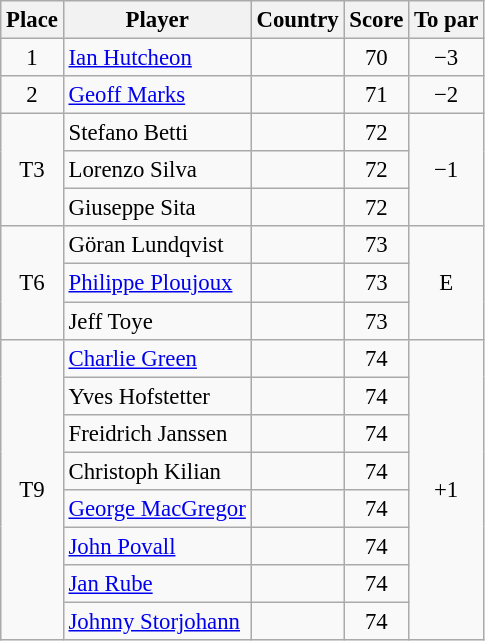<table class="wikitable" style="font-size:95%;">
<tr>
<th>Place</th>
<th>Player</th>
<th>Country</th>
<th>Score</th>
<th>To par</th>
</tr>
<tr>
<td align=center>1</td>
<td><a href='#'>Ian Hutcheon</a></td>
<td></td>
<td align=center>70</td>
<td align=center>−3</td>
</tr>
<tr>
<td align=center>2</td>
<td><a href='#'>Geoff Marks</a></td>
<td></td>
<td align=center>71</td>
<td align=center>−2</td>
</tr>
<tr>
<td rowspan="3" align=center>T3</td>
<td>Stefano Betti</td>
<td></td>
<td align=center>72</td>
<td rowspan="3" align=center>−1</td>
</tr>
<tr>
<td>Lorenzo Silva</td>
<td></td>
<td align=center>72</td>
</tr>
<tr>
<td>Giuseppe Sita</td>
<td></td>
<td align=center>72</td>
</tr>
<tr>
<td rowspan="3" align=center>T6</td>
<td>Göran Lundqvist</td>
<td></td>
<td align=center>73</td>
<td rowspan="3" align=center>E</td>
</tr>
<tr>
<td><a href='#'>Philippe Ploujoux</a></td>
<td></td>
<td align=center>73</td>
</tr>
<tr>
<td>Jeff Toye</td>
<td></td>
<td align=center>73</td>
</tr>
<tr>
<td rowspan=8 align=center>T9</td>
<td><a href='#'>Charlie Green</a></td>
<td></td>
<td align=center>74</td>
<td rowspan=8 align=center>+1</td>
</tr>
<tr>
<td>Yves Hofstetter</td>
<td></td>
<td align=center>74</td>
</tr>
<tr>
<td>Freidrich Janssen</td>
<td></td>
<td align=center>74</td>
</tr>
<tr>
<td>Christoph Kilian</td>
<td></td>
<td align=center>74</td>
</tr>
<tr>
<td><a href='#'>George MacGregor</a></td>
<td></td>
<td align=center>74</td>
</tr>
<tr>
<td><a href='#'>John Povall</a></td>
<td></td>
<td align=center>74</td>
</tr>
<tr>
<td><a href='#'>Jan Rube</a></td>
<td></td>
<td align=center>74</td>
</tr>
<tr>
<td><a href='#'>Johnny Storjohann</a></td>
<td></td>
<td align=center>74</td>
</tr>
</table>
